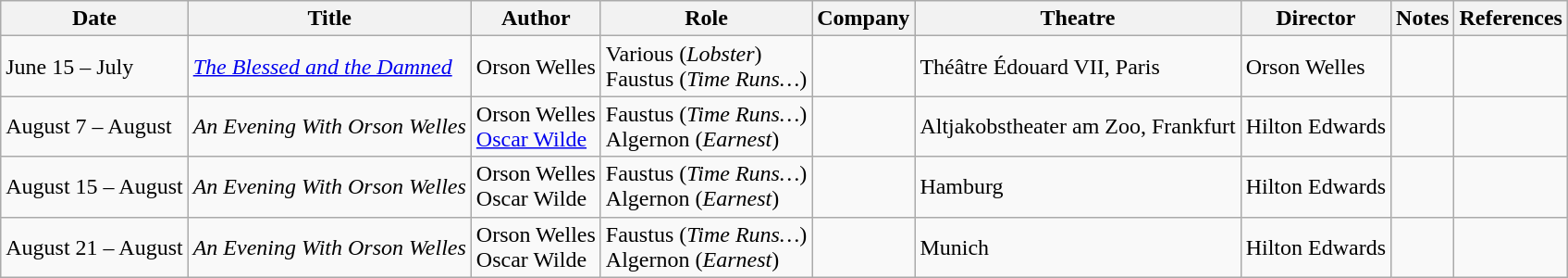<table class="wikitable">
<tr>
<th>Date</th>
<th>Title</th>
<th>Author</th>
<th>Role</th>
<th>Company</th>
<th>Theatre</th>
<th>Director</th>
<th>Notes</th>
<th>References</th>
</tr>
<tr>
<td>June 15 – July</td>
<td><em><a href='#'>The Blessed and the Damned</a></em></td>
<td>Orson Welles</td>
<td>Various (<em>Lobster</em>)<br>Faustus (<em>Time Runs…</em>)</td>
<td></td>
<td>Théâtre Édouard VII, Paris</td>
<td>Orson Welles</td>
<td></td>
<td></td>
</tr>
<tr>
<td>August 7 – August</td>
<td><em>An Evening With Orson Welles</em></td>
<td>Orson Welles<br><a href='#'>Oscar Wilde</a></td>
<td>Faustus (<em>Time Runs…</em>)<br>Algernon (<em>Earnest</em>)</td>
<td></td>
<td>Altjakobstheater am Zoo, Frankfurt</td>
<td>Hilton Edwards</td>
<td></td>
<td></td>
</tr>
<tr>
<td>August 15 – August</td>
<td><em>An Evening With Orson Welles</em></td>
<td>Orson Welles<br>Oscar Wilde</td>
<td>Faustus (<em>Time Runs…</em>)<br>Algernon (<em>Earnest</em>)</td>
<td></td>
<td>Hamburg</td>
<td>Hilton Edwards</td>
<td></td>
<td></td>
</tr>
<tr>
<td>August 21 – August</td>
<td><em>An Evening With Orson Welles</em></td>
<td>Orson Welles<br>Oscar Wilde</td>
<td>Faustus (<em>Time Runs…</em>)<br>Algernon (<em>Earnest</em>)</td>
<td></td>
<td>Munich</td>
<td>Hilton Edwards</td>
<td></td>
<td></td>
</tr>
</table>
